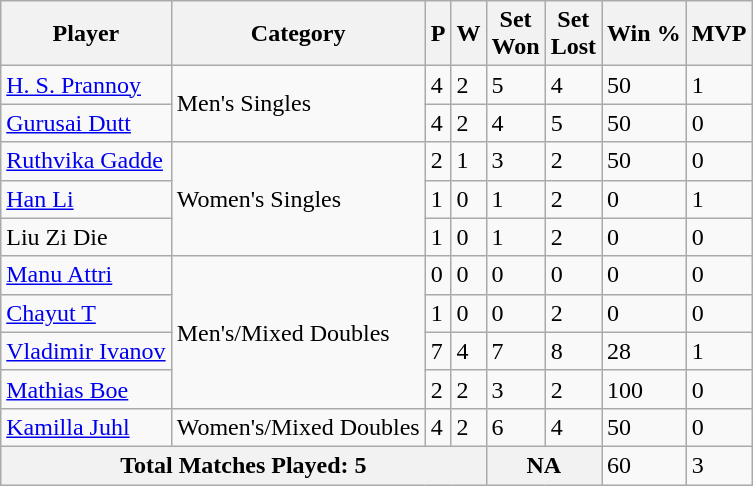<table class="wikitable">
<tr>
<th>Player</th>
<th>Category</th>
<th>P</th>
<th>W</th>
<th>Set<br>Won</th>
<th>Set<br>Lost</th>
<th>Win %</th>
<th>MVP</th>
</tr>
<tr>
<td> <a href='#'>H. S. Prannoy</a></td>
<td rowspan="2">Men's Singles</td>
<td>4</td>
<td>2</td>
<td>5</td>
<td>4</td>
<td>50</td>
<td>1</td>
</tr>
<tr>
<td> <a href='#'>Gurusai Dutt</a></td>
<td>4</td>
<td>2</td>
<td>4</td>
<td>5</td>
<td>50</td>
<td>0</td>
</tr>
<tr>
<td> <a href='#'>Ruthvika Gadde</a></td>
<td rowspan="3">Women's Singles</td>
<td>2</td>
<td>1</td>
<td>3</td>
<td>2</td>
<td>50</td>
<td>0</td>
</tr>
<tr>
<td> <a href='#'>Han Li</a></td>
<td>1</td>
<td>0</td>
<td>1</td>
<td>2</td>
<td>0</td>
<td>1</td>
</tr>
<tr>
<td> Liu Zi Die</td>
<td>1</td>
<td>0</td>
<td>1</td>
<td>2</td>
<td>0</td>
<td>0</td>
</tr>
<tr>
<td> <a href='#'>Manu Attri</a></td>
<td rowspan="4">Men's/Mixed Doubles</td>
<td>0</td>
<td>0</td>
<td>0</td>
<td>0</td>
<td>0</td>
<td>0</td>
</tr>
<tr>
<td> <a href='#'>Chayut T</a></td>
<td>1</td>
<td>0</td>
<td>0</td>
<td>2</td>
<td>0</td>
<td>0</td>
</tr>
<tr>
<td> <a href='#'>Vladimir Ivanov</a></td>
<td>7</td>
<td>4</td>
<td>7</td>
<td>8</td>
<td>28</td>
<td>1</td>
</tr>
<tr>
<td> <a href='#'>Mathias Boe</a></td>
<td>2</td>
<td>2</td>
<td>3</td>
<td>2</td>
<td>100</td>
<td>0</td>
</tr>
<tr>
<td> <a href='#'>Kamilla Juhl</a></td>
<td>Women's/Mixed Doubles</td>
<td>4</td>
<td>2</td>
<td>6</td>
<td>4</td>
<td>50</td>
<td>0</td>
</tr>
<tr>
<th colspan="4">Total Matches Played: 5</th>
<th colspan="2">NA</th>
<td>60</td>
<td>3</td>
</tr>
</table>
